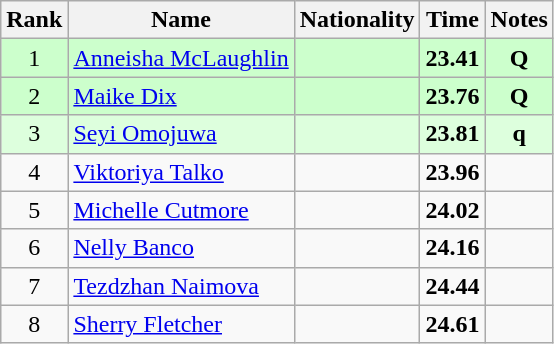<table class="wikitable sortable" style="text-align:center">
<tr>
<th>Rank</th>
<th>Name</th>
<th>Nationality</th>
<th>Time</th>
<th>Notes</th>
</tr>
<tr bgcolor=ccffcc>
<td>1</td>
<td align=left><a href='#'>Anneisha McLaughlin</a></td>
<td align=left></td>
<td><strong>23.41</strong></td>
<td><strong>Q</strong></td>
</tr>
<tr bgcolor=ccffcc>
<td>2</td>
<td align=left><a href='#'>Maike Dix</a></td>
<td align=left></td>
<td><strong>23.76</strong></td>
<td><strong>Q</strong></td>
</tr>
<tr bgcolor=ddffdd>
<td>3</td>
<td align=left><a href='#'>Seyi Omojuwa</a></td>
<td align=left></td>
<td><strong>23.81</strong></td>
<td><strong>q</strong></td>
</tr>
<tr>
<td>4</td>
<td align=left><a href='#'>Viktoriya Talko</a></td>
<td align=left></td>
<td><strong>23.96</strong></td>
<td></td>
</tr>
<tr>
<td>5</td>
<td align=left><a href='#'>Michelle Cutmore</a></td>
<td align=left></td>
<td><strong>24.02</strong></td>
<td></td>
</tr>
<tr>
<td>6</td>
<td align=left><a href='#'>Nelly Banco</a></td>
<td align=left></td>
<td><strong>24.16</strong></td>
<td></td>
</tr>
<tr>
<td>7</td>
<td align=left><a href='#'>Tezdzhan Naimova</a></td>
<td align=left></td>
<td><strong>24.44</strong></td>
<td></td>
</tr>
<tr>
<td>8</td>
<td align=left><a href='#'>Sherry Fletcher</a></td>
<td align=left></td>
<td><strong>24.61</strong></td>
<td></td>
</tr>
</table>
